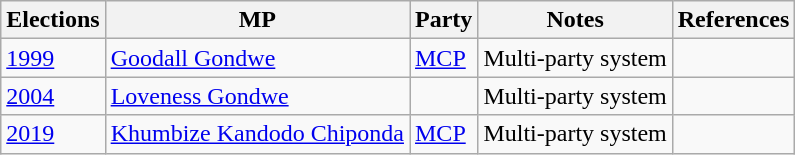<table class="wikitable">
<tr>
<th>Elections</th>
<th>MP</th>
<th>Party</th>
<th>Notes</th>
<th>References</th>
</tr>
<tr>
<td><a href='#'>1999</a></td>
<td><a href='#'>Goodall Gondwe</a></td>
<td><a href='#'>MCP</a></td>
<td>Multi-party system</td>
<td></td>
</tr>
<tr>
<td><a href='#'>2004</a></td>
<td><a href='#'>Loveness Gondwe</a></td>
<td></td>
<td>Multi-party system</td>
<td></td>
</tr>
<tr>
<td><a href='#'>2019</a></td>
<td><a href='#'>Khumbize Kandodo Chiponda</a></td>
<td><a href='#'>MCP</a></td>
<td>Multi-party system</td>
<td></td>
</tr>
</table>
